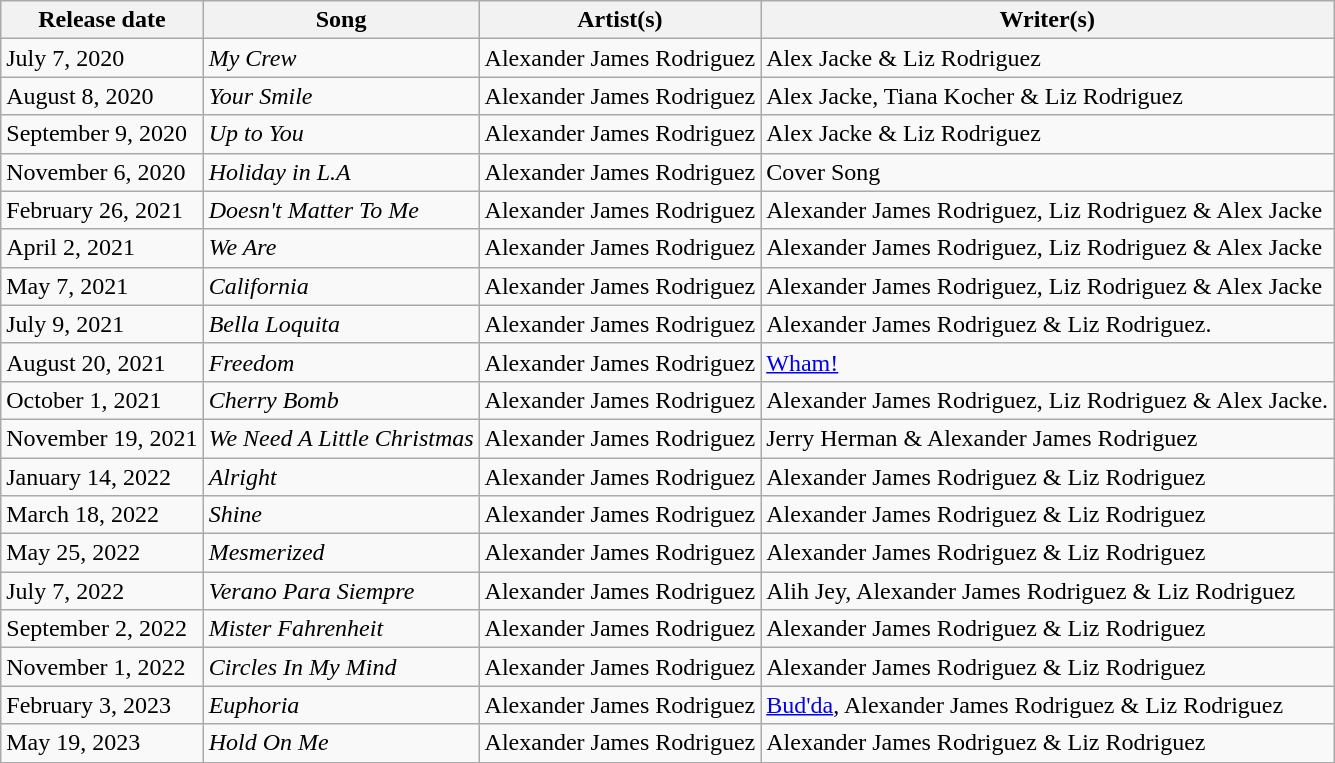<table class="wikitable">
<tr>
<th>Release date</th>
<th>Song</th>
<th>Artist(s)</th>
<th>Writer(s)</th>
</tr>
<tr>
<td>July 7, 2020</td>
<td><em>My Crew</em></td>
<td>Alexander James Rodriguez</td>
<td>Alex Jacke & Liz Rodriguez</td>
</tr>
<tr>
<td>August 8, 2020</td>
<td><em>Your Smile</em></td>
<td>Alexander James Rodriguez</td>
<td>Alex Jacke, Tiana Kocher & Liz Rodriguez</td>
</tr>
<tr>
<td>September 9, 2020</td>
<td><em>Up to You</em></td>
<td>Alexander James Rodriguez</td>
<td>Alex Jacke & Liz Rodriguez</td>
</tr>
<tr>
<td>November 6, 2020</td>
<td><em>Holiday in L.A</em></td>
<td>Alexander James Rodriguez</td>
<td>Cover Song</td>
</tr>
<tr>
<td>February 26, 2021</td>
<td><em>Doesn't Matter To Me</em></td>
<td>Alexander James Rodriguez</td>
<td>Alexander James Rodriguez, Liz Rodriguez & Alex Jacke</td>
</tr>
<tr>
<td>April 2, 2021</td>
<td><em>We Are</em></td>
<td>Alexander James Rodriguez</td>
<td>Alexander James Rodriguez, Liz Rodriguez & Alex Jacke</td>
</tr>
<tr>
<td>May 7, 2021</td>
<td><em>California</em></td>
<td>Alexander James Rodriguez</td>
<td>Alexander James Rodriguez, Liz Rodriguez & Alex Jacke</td>
</tr>
<tr>
<td>July 9, 2021</td>
<td><em>Bella Loquita</em></td>
<td>Alexander James Rodriguez</td>
<td>Alexander James Rodriguez & Liz Rodriguez.</td>
</tr>
<tr>
<td>August 20, 2021</td>
<td><em>Freedom</em></td>
<td>Alexander James Rodriguez</td>
<td><a href='#'>Wham!</a></td>
</tr>
<tr>
<td>October 1, 2021</td>
<td><em>Cherry Bomb</em></td>
<td>Alexander James Rodriguez</td>
<td>Alexander James Rodriguez, Liz Rodriguez & Alex Jacke.</td>
</tr>
<tr>
<td>November 19, 2021</td>
<td><em>We Need A Little Christmas</em></td>
<td>Alexander James Rodriguez</td>
<td>Jerry Herman & Alexander James Rodriguez</td>
</tr>
<tr>
<td>January 14, 2022</td>
<td><em>Alright</em></td>
<td>Alexander James Rodriguez</td>
<td>Alexander James Rodriguez & Liz Rodriguez</td>
</tr>
<tr>
<td>March 18, 2022</td>
<td><em>Shine</em></td>
<td>Alexander James Rodriguez</td>
<td>Alexander James Rodriguez & Liz Rodriguez</td>
</tr>
<tr>
<td>May 25, 2022</td>
<td><em>Mesmerized</em></td>
<td>Alexander James Rodriguez</td>
<td>Alexander James Rodriguez & Liz Rodriguez</td>
</tr>
<tr>
<td>July 7, 2022</td>
<td><em>Verano Para Siempre</em></td>
<td>Alexander James Rodriguez</td>
<td>Alih Jey, Alexander James Rodriguez & Liz Rodriguez</td>
</tr>
<tr>
<td>September 2, 2022</td>
<td><em>Mister Fahrenheit</em></td>
<td>Alexander James Rodriguez</td>
<td>Alexander James Rodriguez & Liz Rodriguez</td>
</tr>
<tr>
<td>November 1, 2022</td>
<td><em>Circles In My Mind</em></td>
<td>Alexander James Rodriguez</td>
<td>Alexander James Rodriguez & Liz Rodriguez</td>
</tr>
<tr>
<td>February 3, 2023</td>
<td><em>Euphoria</em></td>
<td>Alexander James Rodriguez</td>
<td><a href='#'>Bud'da</a>, Alexander James Rodriguez & Liz Rodriguez</td>
</tr>
<tr>
<td>May 19, 2023</td>
<td><em>Hold On Me</em></td>
<td>Alexander James Rodriguez</td>
<td>Alexander James Rodriguez & Liz Rodriguez</td>
</tr>
</table>
